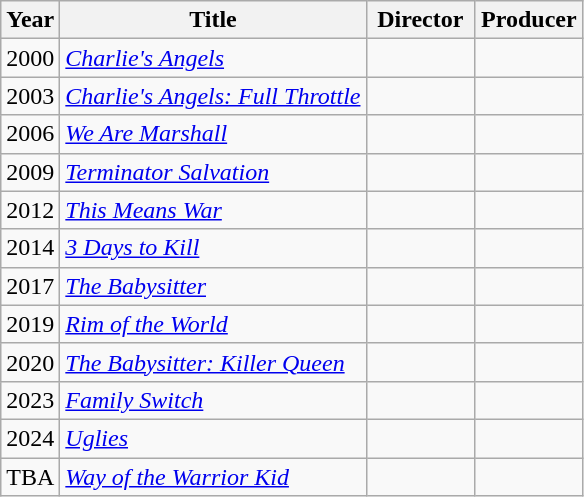<table class="wikitable">
<tr>
<th>Year</th>
<th>Title</th>
<th width=65>Director</th>
<th width=65>Producer</th>
</tr>
<tr>
<td>2000</td>
<td><em><a href='#'>Charlie's Angels</a></em></td>
<td></td>
<td></td>
</tr>
<tr>
<td>2003</td>
<td><em><a href='#'>Charlie's Angels: Full Throttle</a></em></td>
<td></td>
<td></td>
</tr>
<tr>
<td>2006</td>
<td><em><a href='#'>We Are Marshall</a></em></td>
<td></td>
<td></td>
</tr>
<tr>
<td>2009</td>
<td><em><a href='#'>Terminator Salvation</a></em></td>
<td></td>
<td></td>
</tr>
<tr>
<td>2012</td>
<td><em><a href='#'>This Means War</a></em></td>
<td></td>
<td></td>
</tr>
<tr>
<td>2014</td>
<td><em><a href='#'>3 Days to Kill</a></em></td>
<td></td>
<td></td>
</tr>
<tr>
<td>2017</td>
<td><em><a href='#'>The Babysitter</a></em></td>
<td></td>
<td></td>
</tr>
<tr>
<td>2019</td>
<td><em><a href='#'>Rim of the World</a></em></td>
<td></td>
<td></td>
</tr>
<tr>
<td>2020</td>
<td><em><a href='#'>The Babysitter: Killer Queen</a></em></td>
<td></td>
<td></td>
</tr>
<tr>
<td>2023</td>
<td><em><a href='#'>Family Switch</a></em></td>
<td></td>
<td></td>
</tr>
<tr>
<td>2024</td>
<td><em><a href='#'>Uglies</a></em></td>
<td></td>
<td></td>
</tr>
<tr>
<td>TBA</td>
<td><em><a href='#'>Way of the Warrior Kid</a></em></td>
<td></td>
<td></td>
</tr>
</table>
